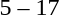<table style="text-align:center">
<tr>
<th width=200></th>
<th width=100></th>
<th width=200></th>
</tr>
<tr>
<td align=right></td>
<td>5 – 17</td>
<td align=left><strong></strong></td>
</tr>
</table>
